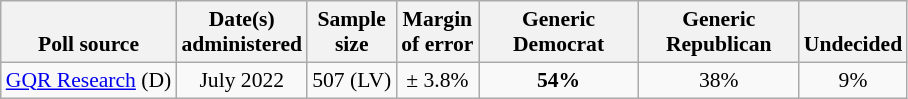<table class="wikitable" style="font-size:90%;text-align:center;">
<tr valign=bottom>
<th>Poll source</th>
<th>Date(s)<br>administered</th>
<th>Sample<br>size</th>
<th>Margin<br>of error</th>
<th style="width:100px;">Generic<br>Democrat</th>
<th style="width:100px;">Generic<br>Republican</th>
<th>Undecided</th>
</tr>
<tr>
<td style="text-align:left;"><a href='#'>GQR Research</a> (D)</td>
<td>July 2022</td>
<td>507 (LV)</td>
<td>± 3.8%</td>
<td><strong>54%</strong></td>
<td>38%</td>
<td>9%</td>
</tr>
</table>
